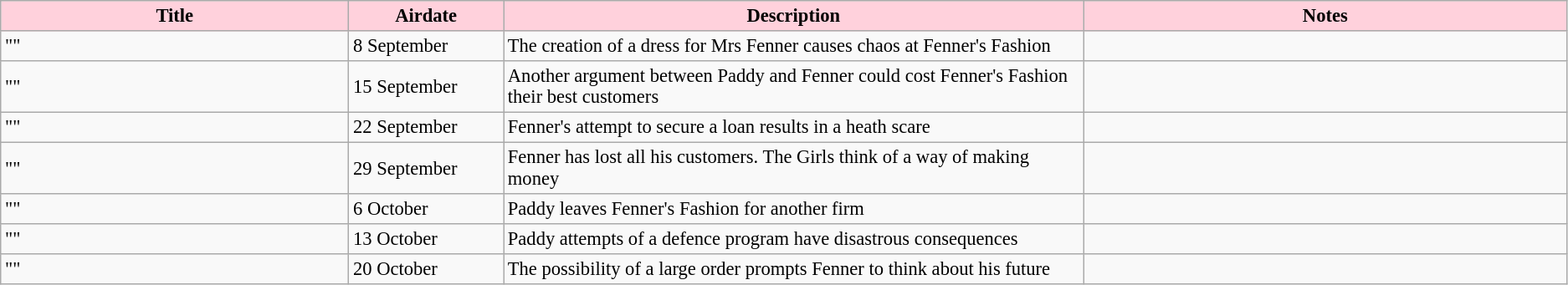<table class="wikitable" style="font-size:94%;">
<tr>
<th style="background:#ffd1dc; width:18%;">Title</th>
<th style="background:#ffd1dc; width:8%;">Airdate</th>
<th style="background:#ffd1dc; width:30%;">Description</th>
<th style="background:#ffd1dc; width:25%;">Notes</th>
</tr>
<tr>
<td>""</td>
<td>8 September</td>
<td>The creation of a dress for Mrs Fenner causes chaos at Fenner's Fashion</td>
<td></td>
</tr>
<tr>
<td>""</td>
<td>15 September</td>
<td>Another argument between Paddy and Fenner could cost Fenner's Fashion their best customers</td>
<td></td>
</tr>
<tr>
<td>""</td>
<td>22 September</td>
<td>Fenner's attempt to secure a loan results in a heath scare</td>
<td></td>
</tr>
<tr>
<td>""</td>
<td>29 September</td>
<td>Fenner has lost all his customers. The Girls think of a way of making money</td>
<td></td>
</tr>
<tr>
<td>""</td>
<td>6 October</td>
<td>Paddy leaves Fenner's Fashion for another firm</td>
<td></td>
</tr>
<tr>
<td>""</td>
<td>13 October</td>
<td>Paddy attempts of a defence program have disastrous consequences</td>
<td></td>
</tr>
<tr>
<td>""</td>
<td>20 October</td>
<td>The possibility of a large order prompts Fenner to think about his future</td>
<td></td>
</tr>
</table>
